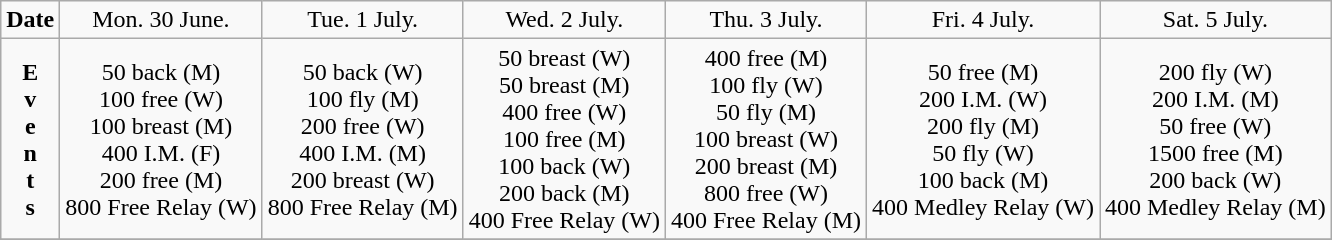<table class=wikitable style="text-align:center">
<tr>
<td><strong>Date</strong></td>
<td>Mon. 30 June.</td>
<td>Tue. 1 July.</td>
<td>Wed. 2 July.</td>
<td>Thu. 3 July.</td>
<td>Fri. 4 July.</td>
<td>Sat. 5 July.</td>
</tr>
<tr>
<td><strong>E<br>v<br>e<br>n<br>t<br>s</strong></td>
<td>50 back (M) <br> 100 free (W) <br> 100 breast (M) <br> 400 I.M. (F) <br> 200 free (M) <br> 800 Free Relay (W)</td>
<td>50 back (W) <br> 100 fly (M) <br> 200 free (W) <br> 400 I.M. (M) <br> 200 breast (W) <br> 800 Free Relay (M)</td>
<td>50 breast (W) <br> 50 breast (M) <br> 400 free (W) <br> 100 free (M) <br> 100 back (W) <br> 200 back (M) <br> 400 Free Relay (W)</td>
<td>400 free (M) <br> 100 fly (W) <br> 50 fly (M) <br> 100 breast (W) <br> 200 breast (M) <br> 800 free (W) <br> 400 Free Relay (M)</td>
<td>50 free (M) <br> 200 I.M. (W) <br> 200 fly (M) <br> 50 fly (W) <br> 100 back (M) <br> 400 Medley Relay (W)</td>
<td>200 fly (W) <br> 200 I.M. (M) <br> 50 free (W) <br> 1500 free (M) <br> 200 back (W) <br> 400 Medley Relay (M)</td>
</tr>
<tr>
</tr>
</table>
